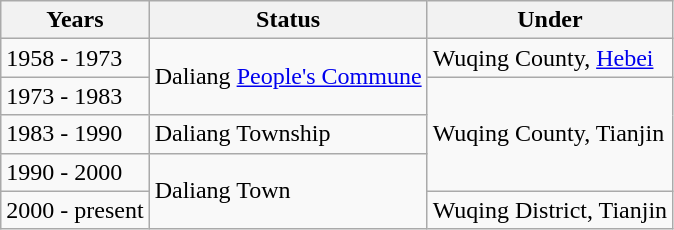<table class="wikitable">
<tr>
<th>Years</th>
<th>Status</th>
<th>Under</th>
</tr>
<tr>
<td>1958 - 1973</td>
<td rowspan="2">Daliang <a href='#'>People's Commune</a></td>
<td>Wuqing County, <a href='#'>Hebei</a></td>
</tr>
<tr>
<td>1973 - 1983</td>
<td rowspan="3">Wuqing County, Tianjin</td>
</tr>
<tr>
<td>1983 - 1990</td>
<td>Daliang Township</td>
</tr>
<tr>
<td>1990 - 2000</td>
<td rowspan="2">Daliang Town</td>
</tr>
<tr>
<td>2000 - present</td>
<td>Wuqing District, Tianjin</td>
</tr>
</table>
